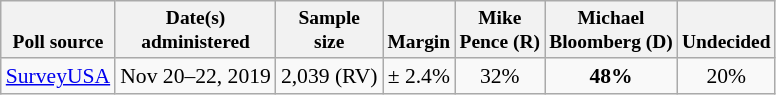<table class="wikitable" style="font-size:90%;text-align:center;">
<tr valign=bottom style="font-size:90%;">
<th>Poll source</th>
<th>Date(s)<br>administered</th>
<th>Sample<br>size</th>
<th>Margin<br></th>
<th>Mike<br>Pence (R)</th>
<th>Michael<br>Bloomberg (D)</th>
<th>Undecided</th>
</tr>
<tr>
<td style="text-align:left;"><a href='#'>SurveyUSA</a></td>
<td>Nov 20–22, 2019</td>
<td>2,039 (RV)</td>
<td>± 2.4%</td>
<td>32%</td>
<td><strong>48%</strong></td>
<td>20%</td>
</tr>
</table>
